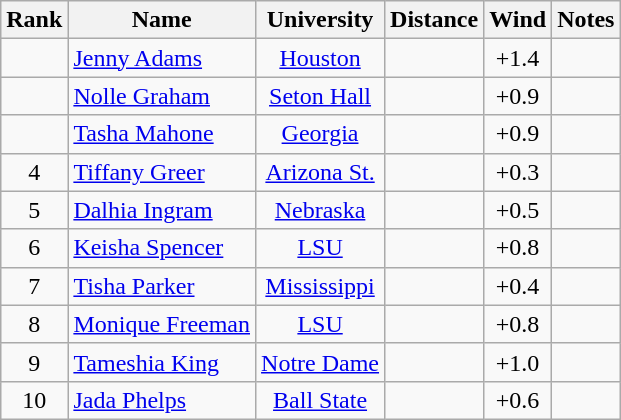<table class="wikitable sortable" style="text-align:center">
<tr>
<th>Rank</th>
<th>Name</th>
<th>University</th>
<th>Distance</th>
<th>Wind</th>
<th>Notes</th>
</tr>
<tr>
<td></td>
<td align=left><a href='#'>Jenny Adams</a></td>
<td><a href='#'>Houston</a></td>
<td></td>
<td>+1.4</td>
<td></td>
</tr>
<tr>
<td></td>
<td align=left><a href='#'>Nolle Graham</a></td>
<td><a href='#'>Seton Hall</a></td>
<td></td>
<td>+0.9</td>
<td></td>
</tr>
<tr>
<td></td>
<td align=left><a href='#'>Tasha Mahone</a></td>
<td><a href='#'>Georgia</a></td>
<td></td>
<td>+0.9</td>
<td></td>
</tr>
<tr>
<td>4</td>
<td align=left><a href='#'>Tiffany Greer</a></td>
<td><a href='#'>Arizona St.</a></td>
<td></td>
<td>+0.3</td>
<td></td>
</tr>
<tr>
<td>5</td>
<td align=left><a href='#'>Dalhia Ingram</a></td>
<td><a href='#'>Nebraska</a></td>
<td></td>
<td>+0.5</td>
<td></td>
</tr>
<tr>
<td>6</td>
<td align=left><a href='#'>Keisha Spencer</a> </td>
<td><a href='#'>LSU</a></td>
<td></td>
<td>+0.8</td>
<td></td>
</tr>
<tr>
<td>7</td>
<td align=left><a href='#'>Tisha Parker</a></td>
<td><a href='#'>Mississippi</a></td>
<td></td>
<td>+0.4</td>
<td></td>
</tr>
<tr>
<td>8</td>
<td align=left><a href='#'>Monique Freeman</a></td>
<td><a href='#'>LSU</a></td>
<td></td>
<td>+0.8</td>
<td></td>
</tr>
<tr>
<td>9</td>
<td align=left><a href='#'>Tameshia King</a></td>
<td><a href='#'>Notre Dame</a></td>
<td></td>
<td>+1.0</td>
<td></td>
</tr>
<tr>
<td>10</td>
<td align=left><a href='#'>Jada Phelps</a></td>
<td><a href='#'>Ball State</a></td>
<td></td>
<td>+0.6</td>
<td></td>
</tr>
</table>
